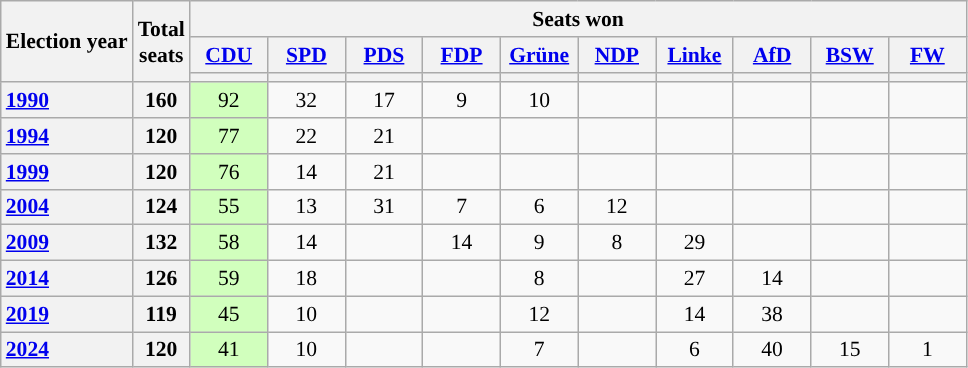<table class="wikitable" style="text-align:center; font-size: 0.9em;">
<tr>
<th rowspan="3">Election year</th>
<th rowspan="3">Total<br>seats</th>
<th colspan="10">Seats won</th>
</tr>
<tr>
<th class="unsortable" style="width:45px;"><a href='#'>CDU</a></th>
<th class="unsortable" style="width:45px;"><a href='#'>SPD</a></th>
<th class="unsortable" style="width:45px;"><a href='#'>PDS</a></th>
<th class="unsortable" style="width:45px;"><a href='#'>FDP</a></th>
<th class="unsortable" style="width:45px;"><a href='#'>Grüne</a></th>
<th class="unsortable" style="width:45px;"><a href='#'>NDP</a></th>
<th class="unsortable" style="width:45px;"><a href='#'>Linke</a></th>
<th class="unsortable" style="width:45px;"><a href='#'>AfD</a></th>
<th class="unsortable" style="width:45px;"><a href='#'>BSW</a></th>
<th class="unsortable" style="width:45px;"><a href='#'>FW</a></th>
</tr>
<tr>
<th style="background:"></th>
<th style="background:"></th>
<th style="background:"></th>
<th style="background:"></th>
<th style="background:"></th>
<th style="background:"></th>
<th style="background:"></th>
<th style="background:"></th>
<th style="background:"></th>
<th style="background:"></th>
</tr>
<tr>
<th style="text-align: left;"><a href='#'>1990</a></th>
<th>160</th>
<td style="background:#d1ffbd;">92</td>
<td>32</td>
<td>17</td>
<td>9</td>
<td>10</td>
<td></td>
<td></td>
<td></td>
<td></td>
<td></td>
</tr>
<tr>
<th style="text-align: left;"><a href='#'>1994</a></th>
<th>120</th>
<td style="background:#d1ffbd;">77</td>
<td>22</td>
<td>21</td>
<td></td>
<td></td>
<td></td>
<td></td>
<td></td>
<td></td>
<td></td>
</tr>
<tr>
<th style="text-align: left;"><a href='#'>1999</a></th>
<th>120</th>
<td style="background:#d1ffbd;">76</td>
<td>14</td>
<td>21</td>
<td></td>
<td></td>
<td></td>
<td></td>
<td></td>
<td></td>
<td></td>
</tr>
<tr>
<th style="text-align: left;"><a href='#'>2004</a></th>
<th>124</th>
<td style="background:#d1ffbd;">55</td>
<td>13</td>
<td>31</td>
<td>7</td>
<td>6</td>
<td>12</td>
<td></td>
<td></td>
<td></td>
<td></td>
</tr>
<tr>
<th style="text-align: left;"><a href='#'>2009</a></th>
<th>132</th>
<td style="background:#d1ffbd;">58</td>
<td>14</td>
<td></td>
<td>14</td>
<td>9</td>
<td>8</td>
<td>29</td>
<td></td>
<td></td>
<td></td>
</tr>
<tr>
<th style="text-align: left;"><a href='#'>2014</a></th>
<th>126</th>
<td style="background:#d1ffbd;">59</td>
<td>18</td>
<td></td>
<td></td>
<td>8</td>
<td></td>
<td>27</td>
<td>14</td>
<td></td>
<td></td>
</tr>
<tr>
<th style="text-align: left;"><a href='#'>2019</a></th>
<th>119</th>
<td style="background:#d1ffbd;">45</td>
<td>10</td>
<td></td>
<td></td>
<td>12</td>
<td></td>
<td>14</td>
<td>38</td>
<td></td>
<td></td>
</tr>
<tr>
<th style="text-align: left;"><a href='#'>2024</a></th>
<th>120</th>
<td style="background:#d1ffbd;">41</td>
<td>10</td>
<td></td>
<td></td>
<td>7</td>
<td></td>
<td>6</td>
<td>40</td>
<td>15</td>
<td>1</td>
</tr>
</table>
